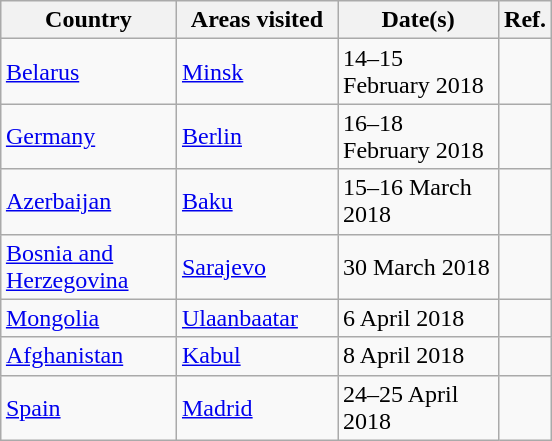<table class="wikitable" style="margin: 1em auto 1em auto">
<tr>
<th width="110">Country</th>
<th width="100">Areas visited</th>
<th width="100">Date(s)</th>
<th>Ref.</th>
</tr>
<tr>
<td> <a href='#'>Belarus</a></td>
<td><a href='#'>Minsk</a></td>
<td>14–15 February 2018</td>
<td></td>
</tr>
<tr>
<td> <a href='#'>Germany</a></td>
<td><a href='#'>Berlin</a></td>
<td>16–18 February 2018</td>
<td></td>
</tr>
<tr>
<td> <a href='#'>Azerbaijan</a></td>
<td><a href='#'>Baku</a></td>
<td>15–16 March 2018</td>
<td></td>
</tr>
<tr>
<td> <a href='#'>Bosnia and Herzegovina</a></td>
<td><a href='#'>Sarajevo</a></td>
<td>30 March 2018</td>
<td></td>
</tr>
<tr>
<td> <a href='#'>Mongolia</a></td>
<td><a href='#'>Ulaanbaatar</a></td>
<td>6 April 2018</td>
<td></td>
</tr>
<tr>
<td> <a href='#'>Afghanistan</a></td>
<td><a href='#'>Kabul</a></td>
<td>8 April 2018</td>
<td></td>
</tr>
<tr>
<td> <a href='#'>Spain</a></td>
<td><a href='#'>Madrid</a></td>
<td>24–25 April 2018</td>
<td></td>
</tr>
</table>
